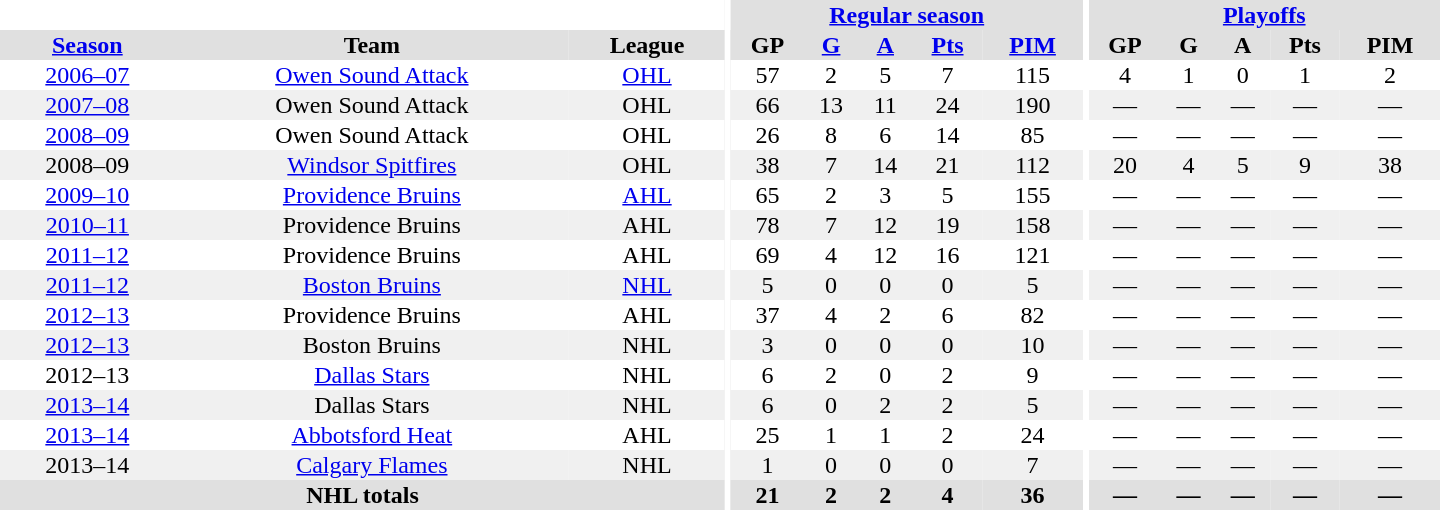<table border="0" cellpadding="1" cellspacing="0" style="text-align:center; width:60em;">
<tr bgcolor="#e0e0e0">
<th colspan="3" bgcolor="#ffffff"></th>
<th rowspan="99" bgcolor="#ffffff"></th>
<th colspan="5"><a href='#'>Regular season</a></th>
<th rowspan="99" bgcolor="#ffffff"></th>
<th colspan="5"><a href='#'>Playoffs</a></th>
</tr>
<tr bgcolor="#e0e0e0">
<th><a href='#'>Season</a></th>
<th>Team</th>
<th>League</th>
<th>GP</th>
<th><a href='#'>G</a></th>
<th><a href='#'>A</a></th>
<th><a href='#'>Pts</a></th>
<th><a href='#'>PIM</a></th>
<th>GP</th>
<th>G</th>
<th>A</th>
<th>Pts</th>
<th>PIM</th>
</tr>
<tr>
<td><a href='#'>2006–07</a></td>
<td><a href='#'>Owen Sound Attack</a></td>
<td><a href='#'>OHL</a></td>
<td>57</td>
<td>2</td>
<td>5</td>
<td>7</td>
<td>115</td>
<td>4</td>
<td>1</td>
<td>0</td>
<td>1</td>
<td>2</td>
</tr>
<tr bgcolor="#f0f0f0">
<td><a href='#'>2007–08</a></td>
<td>Owen Sound Attack</td>
<td>OHL</td>
<td>66</td>
<td>13</td>
<td>11</td>
<td>24</td>
<td>190</td>
<td>—</td>
<td>—</td>
<td>—</td>
<td>—</td>
<td>—</td>
</tr>
<tr>
<td><a href='#'>2008–09</a></td>
<td>Owen Sound Attack</td>
<td>OHL</td>
<td>26</td>
<td>8</td>
<td>6</td>
<td>14</td>
<td>85</td>
<td>—</td>
<td>—</td>
<td>—</td>
<td>—</td>
<td>—</td>
</tr>
<tr bgcolor="#f0f0f0">
<td>2008–09</td>
<td><a href='#'>Windsor Spitfires</a></td>
<td>OHL</td>
<td>38</td>
<td>7</td>
<td>14</td>
<td>21</td>
<td>112</td>
<td>20</td>
<td>4</td>
<td>5</td>
<td>9</td>
<td>38</td>
</tr>
<tr>
<td><a href='#'>2009–10</a></td>
<td><a href='#'>Providence Bruins</a></td>
<td><a href='#'>AHL</a></td>
<td>65</td>
<td>2</td>
<td>3</td>
<td>5</td>
<td>155</td>
<td>—</td>
<td>—</td>
<td>—</td>
<td>—</td>
<td>—</td>
</tr>
<tr bgcolor="#f0f0f0">
<td><a href='#'>2010–11</a></td>
<td>Providence Bruins</td>
<td>AHL</td>
<td>78</td>
<td>7</td>
<td>12</td>
<td>19</td>
<td>158</td>
<td>—</td>
<td>—</td>
<td>—</td>
<td>—</td>
<td>—</td>
</tr>
<tr>
<td><a href='#'>2011–12</a></td>
<td>Providence Bruins</td>
<td>AHL</td>
<td>69</td>
<td>4</td>
<td>12</td>
<td>16</td>
<td>121</td>
<td>—</td>
<td>—</td>
<td>—</td>
<td>—</td>
<td>—</td>
</tr>
<tr bgcolor="#f0f0f0">
<td><a href='#'>2011–12</a></td>
<td><a href='#'>Boston Bruins</a></td>
<td><a href='#'>NHL</a></td>
<td>5</td>
<td>0</td>
<td>0</td>
<td>0</td>
<td>5</td>
<td>—</td>
<td>—</td>
<td>—</td>
<td>—</td>
<td>—</td>
</tr>
<tr>
<td><a href='#'>2012–13</a></td>
<td>Providence Bruins</td>
<td>AHL</td>
<td>37</td>
<td>4</td>
<td>2</td>
<td>6</td>
<td>82</td>
<td>—</td>
<td>—</td>
<td>—</td>
<td>—</td>
<td>—</td>
</tr>
<tr bgcolor="#f0f0f0">
<td><a href='#'>2012–13</a></td>
<td>Boston Bruins</td>
<td>NHL</td>
<td>3</td>
<td>0</td>
<td>0</td>
<td>0</td>
<td>10</td>
<td>—</td>
<td>—</td>
<td>—</td>
<td>—</td>
<td>—</td>
</tr>
<tr>
<td>2012–13</td>
<td><a href='#'>Dallas Stars</a></td>
<td>NHL</td>
<td>6</td>
<td>2</td>
<td>0</td>
<td>2</td>
<td>9</td>
<td>—</td>
<td>—</td>
<td>—</td>
<td>—</td>
<td>—</td>
</tr>
<tr bgcolor="#f0f0f0">
<td><a href='#'>2013–14</a></td>
<td>Dallas Stars</td>
<td>NHL</td>
<td>6</td>
<td>0</td>
<td>2</td>
<td>2</td>
<td>5</td>
<td>—</td>
<td>—</td>
<td>—</td>
<td>—</td>
<td>—</td>
</tr>
<tr>
<td><a href='#'>2013–14</a></td>
<td><a href='#'>Abbotsford Heat</a></td>
<td>AHL</td>
<td>25</td>
<td>1</td>
<td>1</td>
<td>2</td>
<td>24</td>
<td>—</td>
<td>—</td>
<td>—</td>
<td>—</td>
<td>—</td>
</tr>
<tr bgcolor="#f0f0f0">
<td>2013–14</td>
<td><a href='#'>Calgary Flames</a></td>
<td>NHL</td>
<td>1</td>
<td>0</td>
<td>0</td>
<td>0</td>
<td>7</td>
<td>—</td>
<td>—</td>
<td>—</td>
<td>—</td>
<td>—</td>
</tr>
<tr bgcolor="#e0e0e0">
<th colspan="3">NHL totals</th>
<th>21</th>
<th>2</th>
<th>2</th>
<th>4</th>
<th>36</th>
<th>—</th>
<th>—</th>
<th>—</th>
<th>—</th>
<th>—</th>
</tr>
</table>
